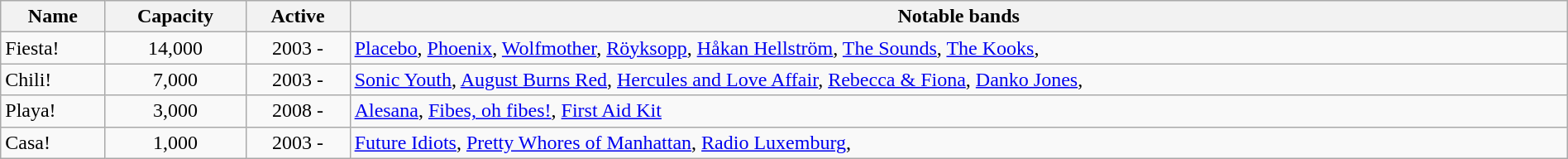<table class="wikitable" style="width:100%">
<tr>
<th width="*">Name</th>
<th width="*">Capacity</th>
<th width="*">Active</th>
<th width="*">Notable bands</th>
</tr>
<tr valign="top">
<td>Fiesta!</td>
<td align="center">14,000</td>
<td align="center">2003 -</td>
<td><a href='#'>Placebo</a>, <a href='#'>Phoenix</a>, <a href='#'>Wolfmother</a>, <a href='#'>Röyksopp</a>, <a href='#'>Håkan Hellström</a>, <a href='#'>The Sounds</a>, <a href='#'>The Kooks</a>,</td>
</tr>
<tr valign="top">
<td>Chili!</td>
<td align="center">7,000</td>
<td align="center">2003 -</td>
<td><a href='#'>Sonic Youth</a>, <a href='#'>August Burns Red</a>, <a href='#'>Hercules and Love Affair</a>, <a href='#'>Rebecca & Fiona</a>, <a href='#'>Danko Jones</a>,</td>
</tr>
<tr valign="top">
<td>Playa!</td>
<td align="center">3,000</td>
<td align="center">2008 -</td>
<td><a href='#'>Alesana</a>, <a href='#'>Fibes, oh fibes!</a>, <a href='#'>First Aid Kit</a></td>
</tr>
<tr valign="top">
<td>Casa!</td>
<td align="center">1,000</td>
<td align="center">2003 -</td>
<td><a href='#'>Future Idiots</a>, <a href='#'>Pretty Whores of Manhattan</a>, <a href='#'>Radio Luxemburg</a>,</td>
</tr>
</table>
